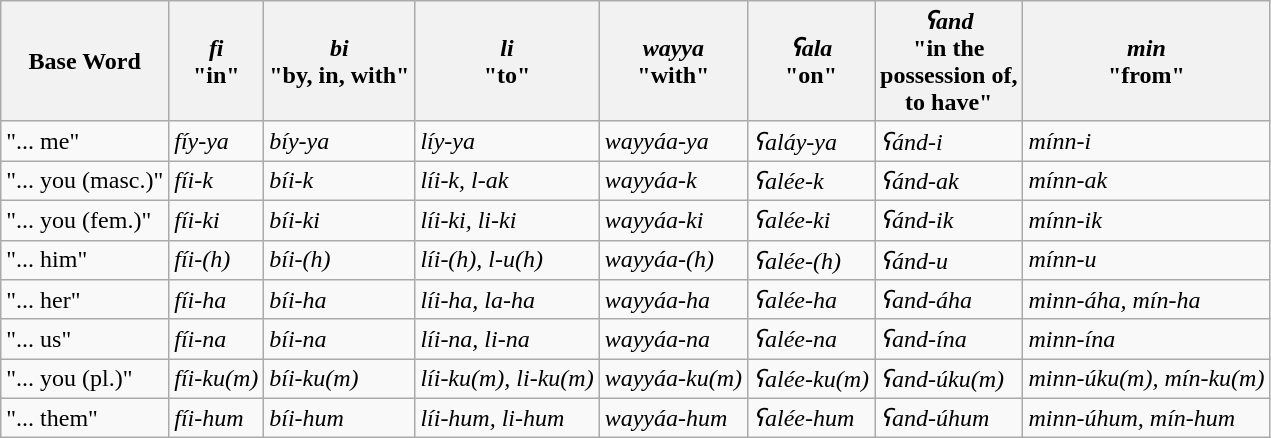<table class="wikitable" style="float: left;">
<tr>
<th>Base Word</th>
<th><em>fi</em><br>"in"</th>
<th><em>bi</em><br>"by, in, with"</th>
<th><em>li</em><br>"to"</th>
<th><em>wayya</em><br>"with"</th>
<th><em>ʕala</em><br>"on"</th>
<th><em>ʕand</em><br>"in the<br>possession of,<br>to have"</th>
<th><em>min</em><br>"from"</th>
</tr>
<tr>
<td>"... me"</td>
<td><em>fíy-ya</em></td>
<td><em>bíy-ya</em></td>
<td><em>líy-ya</em></td>
<td><em>wayyáa-ya</em></td>
<td><em>ʕaláy-ya</em></td>
<td><em>ʕánd-i</em></td>
<td><em>mínn-i</em></td>
</tr>
<tr>
<td>"... you (masc.)"</td>
<td><em>fíi-k</em></td>
<td><em>bíi-k</em></td>
<td><em>líi-k, l-ak</em></td>
<td><em>wayyáa-k</em></td>
<td><em>ʕalée-k</em></td>
<td><em>ʕánd-ak</em></td>
<td><em>mínn-ak</em></td>
</tr>
<tr>
<td>"... you (fem.)"</td>
<td><em>fíi-ki</em></td>
<td><em>bíi-ki</em></td>
<td><em>líi-ki, li-ki</em></td>
<td><em>wayyáa-ki</em></td>
<td><em>ʕalée-ki</em></td>
<td><em>ʕánd-ik</em></td>
<td><em>mínn-ik</em></td>
</tr>
<tr>
<td>"... him"</td>
<td><em>fíi-(h)</em></td>
<td><em>bíi-(h)</em></td>
<td><em>líi-(h), l-u(h)</em></td>
<td><em>wayyáa-(h)</em></td>
<td><em>ʕalée-(h)</em></td>
<td><em>ʕánd-u</em></td>
<td><em>mínn-u</em></td>
</tr>
<tr>
<td>"... her"</td>
<td><em>fíi-ha</em></td>
<td><em>bíi-ha</em></td>
<td><em>líi-ha, la-ha</em></td>
<td><em>wayyáa-ha</em></td>
<td><em>ʕalée-ha</em></td>
<td><em>ʕand-áha</em></td>
<td><em>minn-áha, mín-ha</em></td>
</tr>
<tr>
<td>"... us"</td>
<td><em>fíi-na</em></td>
<td><em>bíi-na</em></td>
<td><em>líi-na, li-na</em></td>
<td><em>wayyáa-na</em></td>
<td><em>ʕalée-na</em></td>
<td><em>ʕand-ína</em></td>
<td><em>minn-ína</em></td>
</tr>
<tr>
<td>"... you (pl.)"</td>
<td><em>fíi-ku(m)</em></td>
<td><em>bíi-ku(m)</em></td>
<td><em>líi-ku(m), li-ku(m)</em></td>
<td><em>wayyáa-ku(m)</em></td>
<td><em>ʕalée-ku(m)</em></td>
<td><em>ʕand-úku(m)</em></td>
<td><em>minn-úku(m), mín-ku(m)</em></td>
</tr>
<tr>
<td>"... them"</td>
<td><em>fíi-hum</em></td>
<td><em>bíi-hum</em></td>
<td><em>líi-hum, li-hum</em></td>
<td><em>wayyáa-hum</em></td>
<td><em>ʕalée-hum</em></td>
<td><em>ʕand-úhum</em></td>
<td><em>minn-úhum, mín-hum</em></td>
</tr>
</table>
